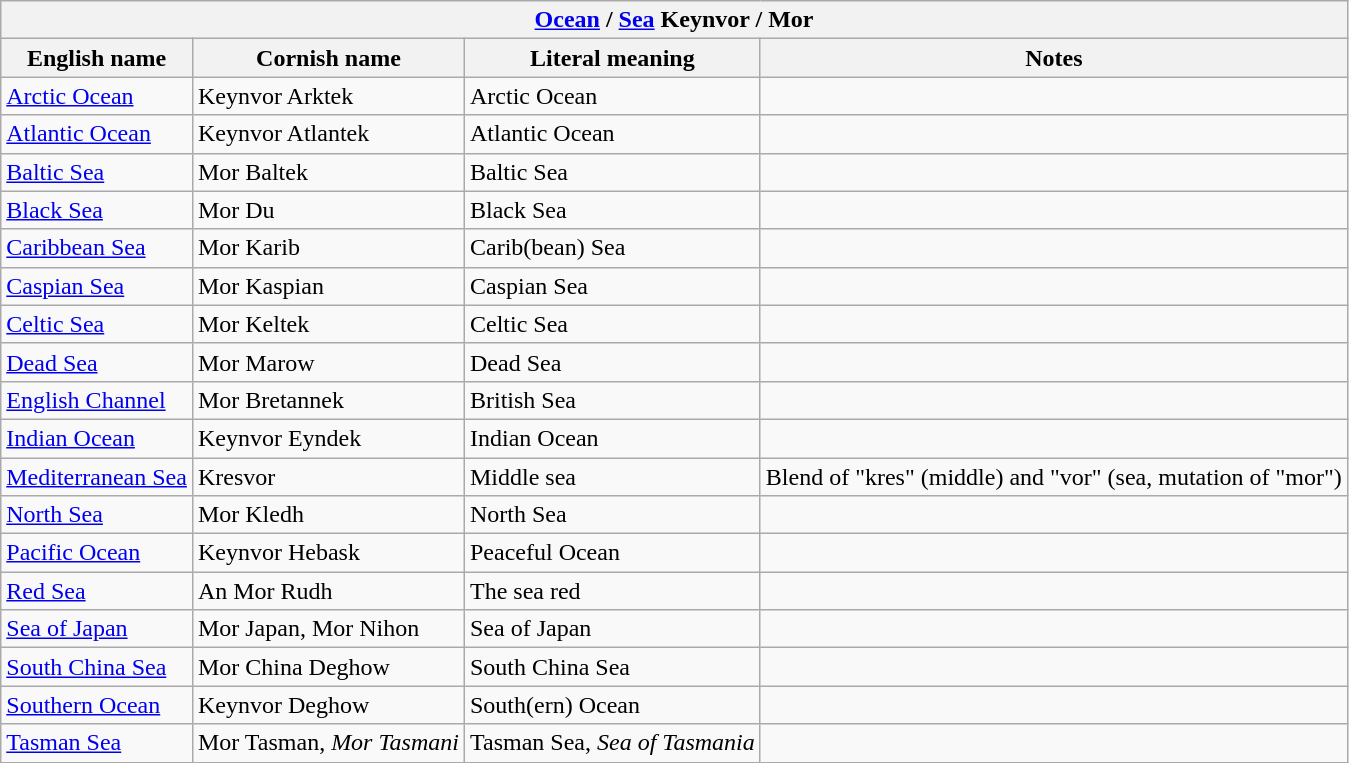<table class="wikitable sortable">
<tr>
<th colspan="24"><a href='#'>Ocean</a> / <a href='#'>Sea</a> Keynvor / Mor</th>
</tr>
<tr>
<th>English name</th>
<th>Cornish name</th>
<th>Literal meaning</th>
<th>Notes</th>
</tr>
<tr>
<td><a href='#'>Arctic Ocean</a></td>
<td>Keynvor Arktek</td>
<td>Arctic Ocean</td>
<td></td>
</tr>
<tr>
<td><a href='#'>Atlantic Ocean</a></td>
<td>Keynvor Atlantek</td>
<td>Atlantic Ocean</td>
<td></td>
</tr>
<tr>
<td><a href='#'>Baltic Sea</a></td>
<td>Mor Baltek</td>
<td>Baltic Sea</td>
<td></td>
</tr>
<tr>
<td><a href='#'>Black Sea</a></td>
<td>Mor Du</td>
<td>Black Sea</td>
<td></td>
</tr>
<tr>
<td><a href='#'>Caribbean Sea</a></td>
<td>Mor Karib</td>
<td>Carib(bean) Sea</td>
<td></td>
</tr>
<tr>
<td><a href='#'>Caspian Sea</a></td>
<td>Mor Kaspian</td>
<td>Caspian Sea</td>
<td></td>
</tr>
<tr>
<td><a href='#'>Celtic Sea</a></td>
<td>Mor Keltek</td>
<td>Celtic Sea</td>
<td></td>
</tr>
<tr>
<td><a href='#'>Dead Sea</a></td>
<td>Mor Marow</td>
<td>Dead Sea</td>
<td></td>
</tr>
<tr>
<td><a href='#'>English Channel</a></td>
<td>Mor Bretannek</td>
<td>British Sea</td>
<td></td>
</tr>
<tr>
<td><a href='#'>Indian Ocean</a></td>
<td>Keynvor Eyndek</td>
<td>Indian Ocean</td>
<td></td>
</tr>
<tr>
<td><a href='#'>Mediterranean Sea</a></td>
<td>Kresvor</td>
<td>Middle sea</td>
<td>Blend of "kres" (middle) and "vor" (sea, mutation of "mor")</td>
</tr>
<tr>
<td><a href='#'>North Sea</a></td>
<td>Mor Kledh</td>
<td>North Sea</td>
<td></td>
</tr>
<tr>
<td><a href='#'>Pacific Ocean</a></td>
<td>Keynvor Hebask</td>
<td>Peaceful Ocean</td>
<td></td>
</tr>
<tr>
<td><a href='#'>Red Sea</a></td>
<td>An Mor Rudh</td>
<td>The sea red</td>
<td></td>
</tr>
<tr>
<td><a href='#'>Sea of Japan</a></td>
<td>Mor Japan, Mor Nihon</td>
<td>Sea of Japan</td>
<td></td>
</tr>
<tr>
<td><a href='#'>South China Sea</a></td>
<td>Mor China Deghow</td>
<td>South China Sea</td>
<td></td>
</tr>
<tr>
<td><a href='#'>Southern Ocean</a></td>
<td>Keynvor Deghow</td>
<td>South(ern) Ocean</td>
<td></td>
</tr>
<tr>
<td><a href='#'>Tasman Sea</a></td>
<td>Mor Tasman, <em>Mor Tasmani</em></td>
<td>Tasman Sea, <em>Sea of Tasmania</em></td>
<td></td>
</tr>
</table>
